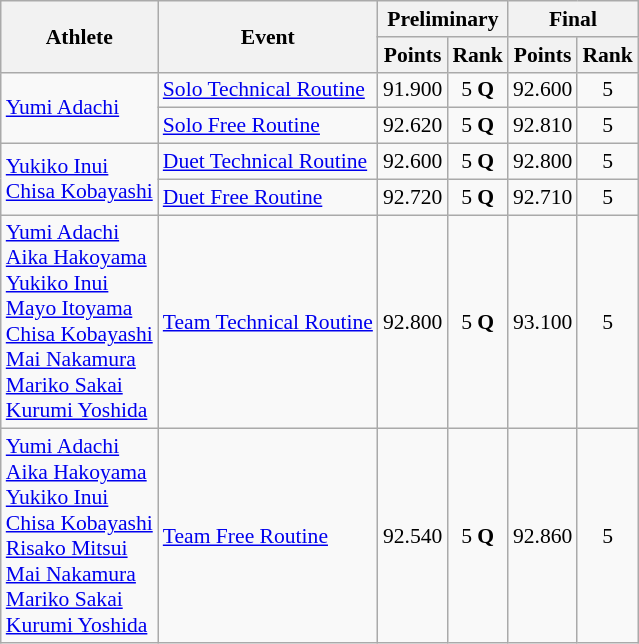<table class=wikitable style="font-size:90%">
<tr>
<th rowspan="2">Athlete</th>
<th rowspan="2">Event</th>
<th colspan="2">Preliminary</th>
<th colspan="2">Final</th>
</tr>
<tr>
<th>Points</th>
<th>Rank</th>
<th>Points</th>
<th>Rank</th>
</tr>
<tr>
<td rowspan="2"><a href='#'>Yumi Adachi</a></td>
<td><a href='#'>Solo Technical Routine</a></td>
<td align=center>91.900</td>
<td align=center>5 <strong>Q</strong></td>
<td align=center>92.600</td>
<td align=center>5</td>
</tr>
<tr>
<td><a href='#'>Solo Free Routine</a></td>
<td align=center>92.620</td>
<td align=center>5 <strong>Q</strong></td>
<td align=center>92.810</td>
<td align=center>5</td>
</tr>
<tr>
<td rowspan="2"><a href='#'>Yukiko Inui</a><br><a href='#'>Chisa Kobayashi</a></td>
<td><a href='#'>Duet Technical Routine</a></td>
<td align=center>92.600</td>
<td align=center>5 <strong>Q</strong></td>
<td align=center>92.800</td>
<td align=center>5</td>
</tr>
<tr>
<td><a href='#'>Duet Free Routine</a></td>
<td align=center>92.720</td>
<td align=center>5 <strong>Q</strong></td>
<td align=center>92.710</td>
<td align=center>5</td>
</tr>
<tr>
<td rowspan="1"><a href='#'>Yumi Adachi</a><br><a href='#'>Aika Hakoyama</a><br><a href='#'>Yukiko Inui</a><br><a href='#'>Mayo Itoyama</a><br><a href='#'>Chisa Kobayashi</a><br><a href='#'>Mai Nakamura</a><br><a href='#'>Mariko Sakai</a><br><a href='#'>Kurumi Yoshida</a></td>
<td><a href='#'>Team Technical Routine</a></td>
<td align=center>92.800</td>
<td align=center>5 <strong>Q</strong></td>
<td align=center>93.100</td>
<td align=center>5</td>
</tr>
<tr>
<td rowspan="1"><a href='#'>Yumi Adachi</a><br><a href='#'>Aika Hakoyama</a><br><a href='#'>Yukiko Inui</a><br><a href='#'>Chisa Kobayashi</a><br><a href='#'>Risako Mitsui</a><br><a href='#'>Mai Nakamura</a><br><a href='#'>Mariko Sakai</a><br><a href='#'>Kurumi Yoshida</a></td>
<td><a href='#'>Team Free Routine</a></td>
<td align=center>92.540</td>
<td align=center>5 <strong>Q</strong></td>
<td align=center>92.860</td>
<td align=center>5</td>
</tr>
</table>
